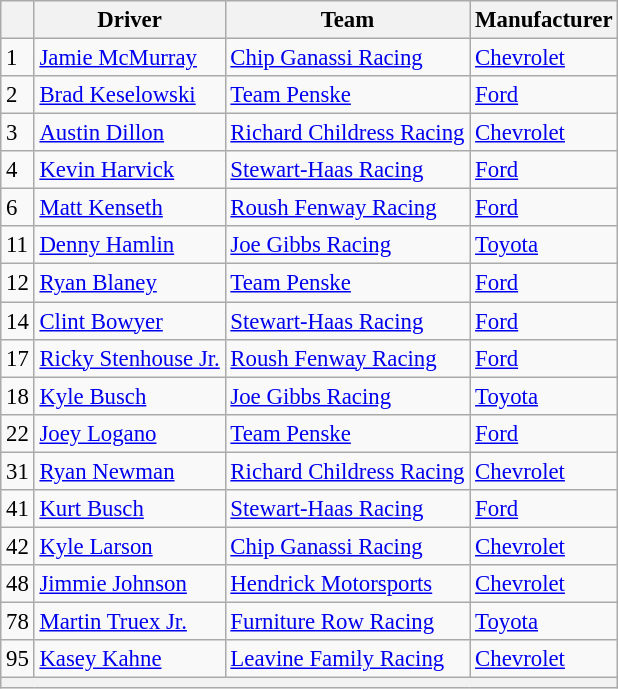<table class="wikitable" style="font-size:95%">
<tr>
<th></th>
<th>Driver</th>
<th>Team</th>
<th>Manufacturer</th>
</tr>
<tr>
<td>1</td>
<td><a href='#'>Jamie McMurray</a></td>
<td><a href='#'>Chip Ganassi Racing</a></td>
<td><a href='#'>Chevrolet</a></td>
</tr>
<tr>
<td>2</td>
<td><a href='#'>Brad Keselowski</a></td>
<td><a href='#'>Team Penske</a></td>
<td><a href='#'>Ford</a></td>
</tr>
<tr>
<td>3</td>
<td><a href='#'>Austin Dillon</a></td>
<td><a href='#'>Richard Childress Racing</a></td>
<td><a href='#'>Chevrolet</a></td>
</tr>
<tr>
<td>4</td>
<td><a href='#'>Kevin Harvick</a></td>
<td><a href='#'>Stewart-Haas Racing</a></td>
<td><a href='#'>Ford</a></td>
</tr>
<tr>
<td>6</td>
<td><a href='#'>Matt Kenseth</a></td>
<td><a href='#'>Roush Fenway Racing</a></td>
<td><a href='#'>Ford</a></td>
</tr>
<tr>
<td>11</td>
<td><a href='#'>Denny Hamlin</a></td>
<td><a href='#'>Joe Gibbs Racing</a></td>
<td><a href='#'>Toyota</a></td>
</tr>
<tr>
<td>12</td>
<td><a href='#'>Ryan Blaney</a></td>
<td><a href='#'>Team Penske</a></td>
<td><a href='#'>Ford</a></td>
</tr>
<tr>
<td>14</td>
<td><a href='#'>Clint Bowyer</a></td>
<td><a href='#'>Stewart-Haas Racing</a></td>
<td><a href='#'>Ford</a></td>
</tr>
<tr>
<td>17</td>
<td><a href='#'>Ricky Stenhouse Jr.</a></td>
<td><a href='#'>Roush Fenway Racing</a></td>
<td><a href='#'>Ford</a></td>
</tr>
<tr>
<td>18</td>
<td><a href='#'>Kyle Busch</a></td>
<td><a href='#'>Joe Gibbs Racing</a></td>
<td><a href='#'>Toyota</a></td>
</tr>
<tr>
<td>22</td>
<td><a href='#'>Joey Logano</a></td>
<td><a href='#'>Team Penske</a></td>
<td><a href='#'>Ford</a></td>
</tr>
<tr>
<td>31</td>
<td><a href='#'>Ryan Newman</a></td>
<td><a href='#'>Richard Childress Racing</a></td>
<td><a href='#'>Chevrolet</a></td>
</tr>
<tr>
<td>41</td>
<td><a href='#'>Kurt Busch</a></td>
<td><a href='#'>Stewart-Haas Racing</a></td>
<td><a href='#'>Ford</a></td>
</tr>
<tr>
<td>42</td>
<td><a href='#'>Kyle Larson</a></td>
<td><a href='#'>Chip Ganassi Racing</a></td>
<td><a href='#'>Chevrolet</a></td>
</tr>
<tr>
<td>48</td>
<td><a href='#'>Jimmie Johnson</a></td>
<td><a href='#'>Hendrick Motorsports</a></td>
<td><a href='#'>Chevrolet</a></td>
</tr>
<tr>
<td>78</td>
<td><a href='#'>Martin Truex Jr.</a></td>
<td><a href='#'>Furniture Row Racing</a></td>
<td><a href='#'>Toyota</a></td>
</tr>
<tr>
<td>95</td>
<td><a href='#'>Kasey Kahne</a></td>
<td><a href='#'>Leavine Family Racing</a></td>
<td><a href='#'>Chevrolet</a></td>
</tr>
<tr>
<th colspan="4"></th>
</tr>
</table>
